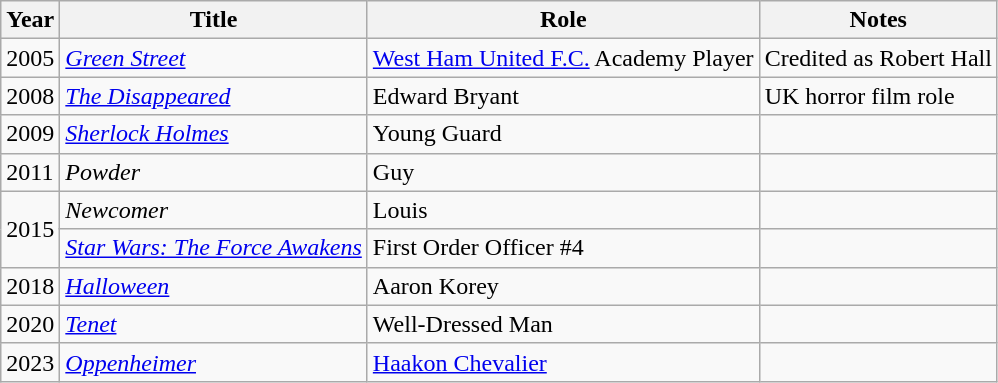<table class="wikitable sortable">
<tr>
<th>Year</th>
<th>Title</th>
<th>Role</th>
<th class="unsortable">Notes</th>
</tr>
<tr>
<td>2005</td>
<td><em><a href='#'>Green Street</a></em></td>
<td><a href='#'>West Ham United F.C.</a> Academy Player</td>
<td>Credited as Robert Hall</td>
</tr>
<tr>
<td>2008</td>
<td><em><a href='#'>The Disappeared</a></em></td>
<td>Edward Bryant</td>
<td>UK horror film role</td>
</tr>
<tr>
<td>2009</td>
<td><em><a href='#'>Sherlock Holmes</a></em></td>
<td>Young Guard</td>
<td></td>
</tr>
<tr>
<td>2011</td>
<td><em>Powder</em></td>
<td>Guy</td>
<td></td>
</tr>
<tr>
<td rowspan="2">2015</td>
<td><em>Newcomer</em></td>
<td>Louis</td>
<td></td>
</tr>
<tr>
<td><em><a href='#'>Star Wars: The Force Awakens</a></em></td>
<td>First Order Officer #4</td>
<td></td>
</tr>
<tr>
<td>2018</td>
<td><em><a href='#'>Halloween</a></em></td>
<td>Aaron Korey</td>
<td></td>
</tr>
<tr>
<td>2020</td>
<td><em><a href='#'>Tenet</a></em></td>
<td>Well-Dressed Man</td>
<td></td>
</tr>
<tr>
<td>2023</td>
<td><em><a href='#'>Oppenheimer</a></em></td>
<td><a href='#'>Haakon Chevalier</a></td>
<td></td>
</tr>
</table>
